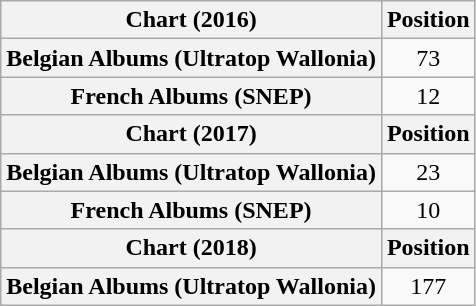<table class="wikitable plainrowheaders" style="text-align:center">
<tr>
<th scope="col">Chart (2016)</th>
<th scope="col">Position</th>
</tr>
<tr>
<th scope="row">Belgian Albums (Ultratop Wallonia)</th>
<td>73</td>
</tr>
<tr>
<th scope="row">French Albums (SNEP)</th>
<td>12</td>
</tr>
<tr>
<th scope="col">Chart (2017)</th>
<th scope="col">Position</th>
</tr>
<tr>
<th scope="row">Belgian Albums (Ultratop Wallonia)</th>
<td>23</td>
</tr>
<tr>
<th scope="row">French Albums (SNEP)</th>
<td>10</td>
</tr>
<tr>
<th scope="col">Chart (2018)</th>
<th scope="col">Position</th>
</tr>
<tr>
<th scope="row">Belgian Albums (Ultratop Wallonia)</th>
<td>177</td>
</tr>
</table>
